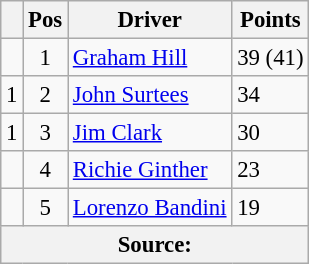<table class="wikitable" style="font-size: 95%;">
<tr>
<th></th>
<th>Pos</th>
<th>Driver</th>
<th>Points</th>
</tr>
<tr>
<td align="left"></td>
<td align="center">1</td>
<td> <a href='#'>Graham Hill</a></td>
<td align="left">39 (41)</td>
</tr>
<tr>
<td align="left"> 1</td>
<td align="center">2</td>
<td> <a href='#'>John Surtees</a></td>
<td align="left">34</td>
</tr>
<tr>
<td align="left"> 1</td>
<td align="center">3</td>
<td> <a href='#'>Jim Clark</a></td>
<td align="left">30</td>
</tr>
<tr>
<td align="left"></td>
<td align="center">4</td>
<td> <a href='#'>Richie Ginther</a></td>
<td align="left">23</td>
</tr>
<tr>
<td align="left"></td>
<td align="center">5</td>
<td> <a href='#'>Lorenzo Bandini</a></td>
<td align="left">19</td>
</tr>
<tr>
<th colspan=4>Source:</th>
</tr>
</table>
